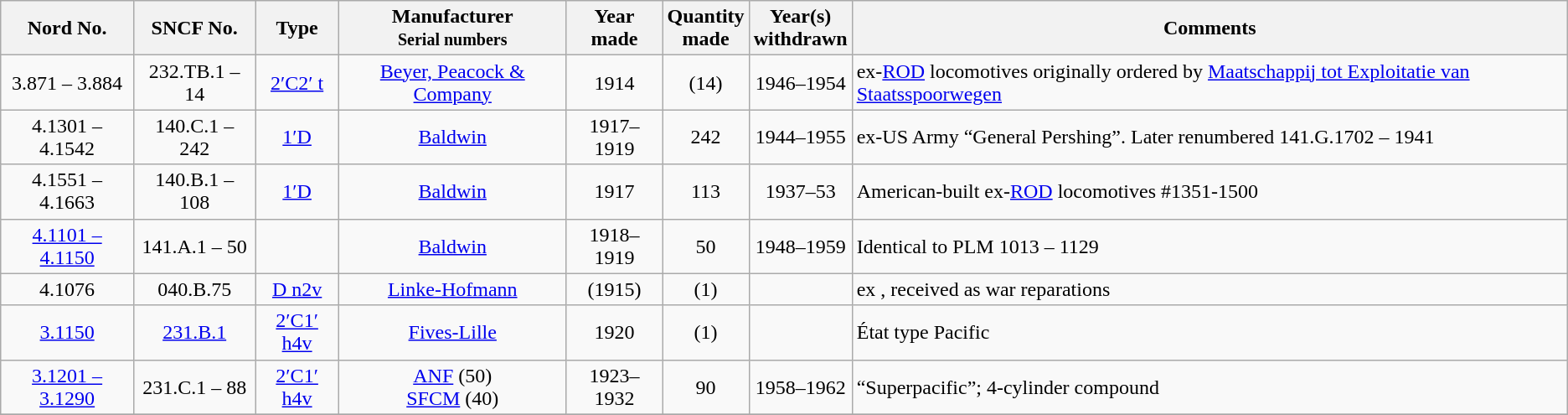<table class="wikitable" style="text-align:center">
<tr>
<th>Nord No.</th>
<th>SNCF No.</th>
<th>Type</th>
<th>Manufacturer<br><small>Serial numbers</small></th>
<th>Year<br>made</th>
<th>Quantity<br>made</th>
<th>Year(s)<br>withdrawn</th>
<th>Comments</th>
</tr>
<tr>
<td>3.871 – 3.884</td>
<td>232.TB.1 – 14</td>
<td><a href='#'>2′C2′ t</a></td>
<td><a href='#'>Beyer, Peacock & Company</a></td>
<td>1914</td>
<td>(14)</td>
<td>1946–1954</td>
<td align=left>ex-<a href='#'>ROD</a> locomotives originally ordered by <a href='#'>Maatschappij tot Exploitatie van Staatsspoorwegen</a> </td>
</tr>
<tr>
<td>4.1301 – 4.1542</td>
<td>140.C.1 – 242</td>
<td><a href='#'>1′D</a></td>
<td><a href='#'>Baldwin</a></td>
<td>1917–1919</td>
<td>242</td>
<td>1944–1955</td>
<td align=left>ex-US Army “General Pershing”. Later renumbered 141.G.1702 – 1941 </td>
</tr>
<tr>
<td>4.1551 – 4.1663</td>
<td>140.B.1 – 108</td>
<td><a href='#'>1′D</a></td>
<td><a href='#'>Baldwin</a></td>
<td>1917</td>
<td>113</td>
<td>1937–53</td>
<td align=left>American-built ex-<a href='#'>ROD</a> locomotives  #1351-1500</td>
</tr>
<tr>
<td><a href='#'>4.1101 – 4.1150</a></td>
<td>141.A.1 – 50</td>
<td></td>
<td><a href='#'>Baldwin</a></td>
<td>1918–1919</td>
<td>50</td>
<td>1948–1959</td>
<td align=left>Identical to PLM 1013 – 1129 </td>
</tr>
<tr>
<td>4.1076</td>
<td>040.B.75</td>
<td><a href='#'>D n2v</a></td>
<td><a href='#'>Linke-Hofmann</a></td>
<td>(1915)</td>
<td>(1)</td>
<td></td>
<td align=left>ex , received as war reparations </td>
</tr>
<tr>
<td><a href='#'>3.1150</a></td>
<td><a href='#'>231.B.1</a></td>
<td><a href='#'>2′C1′ h4v</a></td>
<td><a href='#'>Fives-Lille</a></td>
<td>1920</td>
<td>(1)</td>
<td></td>
<td align=left>État type Pacific </td>
</tr>
<tr>
<td><a href='#'>3.1201 – 3.1290</a></td>
<td>231.C.1 – 88</td>
<td><a href='#'>2′C1′ h4v</a></td>
<td><a href='#'>ANF</a> (50)<br><a href='#'>SFCM</a> (40)</td>
<td>1923–1932</td>
<td>90</td>
<td>1958–1962</td>
<td align=left>“Superpacific”; 4-cylinder compound </td>
</tr>
<tr>
</tr>
</table>
